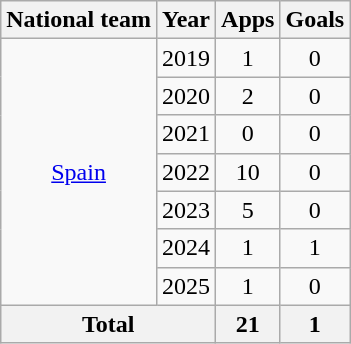<table class="wikitable" style="text-align:center">
<tr>
<th>National team</th>
<th>Year</th>
<th>Apps</th>
<th>Goals</th>
</tr>
<tr>
<td rowspan="7"><a href='#'>Spain</a></td>
<td>2019</td>
<td>1</td>
<td>0</td>
</tr>
<tr>
<td>2020</td>
<td>2</td>
<td>0</td>
</tr>
<tr>
<td>2021</td>
<td>0</td>
<td>0</td>
</tr>
<tr>
<td>2022</td>
<td>10</td>
<td>0</td>
</tr>
<tr>
<td>2023</td>
<td>5</td>
<td>0</td>
</tr>
<tr>
<td>2024</td>
<td>1</td>
<td>1</td>
</tr>
<tr>
<td>2025</td>
<td>1</td>
<td>0</td>
</tr>
<tr>
<th colspan="2">Total</th>
<th>21</th>
<th>1</th>
</tr>
</table>
